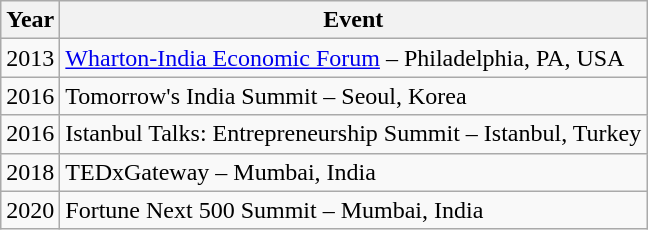<table class="wikitable">
<tr>
<th>Year</th>
<th>Event</th>
</tr>
<tr>
<td>2013</td>
<td><a href='#'>Wharton-India Economic Forum</a> – Philadelphia, PA, USA</td>
</tr>
<tr>
<td>2016</td>
<td>Tomorrow's India Summit – Seoul, Korea</td>
</tr>
<tr>
<td>2016</td>
<td>Istanbul Talks: Entrepreneurship Summit – Istanbul, Turkey</td>
</tr>
<tr>
<td>2018</td>
<td>TEDxGateway – Mumbai, India</td>
</tr>
<tr>
<td>2020</td>
<td>Fortune Next 500 Summit – Mumbai, India</td>
</tr>
</table>
